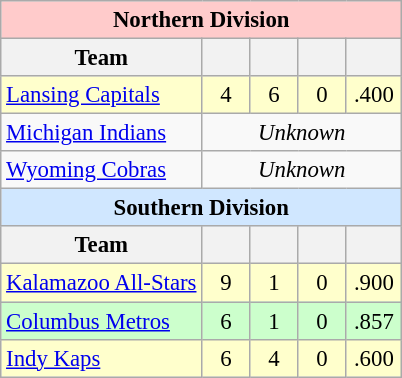<table class="wikitable" style="font-size:95%; text-align:center">
<tr>
<th colspan="10" style="background-color: #FFCBCB;text-align:center;vertical-align:middle;">Northern Division</th>
</tr>
<tr>
<th>Team</th>
<th width="25"></th>
<th width="25"></th>
<th width="25"></th>
<th width="30"></th>
</tr>
<tr style="background:#ffc;">
<td style="text-align:left;"><a href='#'>Lansing Capitals</a></td>
<td>4</td>
<td>6</td>
<td>0</td>
<td>.400</td>
</tr>
<tr>
<td style="text-align:left;"><a href='#'>Michigan Indians</a></td>
<td colspan="4"><em>Unknown</em></td>
</tr>
<tr>
<td style="text-align:left;"><a href='#'>Wyoming Cobras</a></td>
<td colspan="4"><em>Unknown</em></td>
</tr>
<tr>
<th colspan="10" style="background-color: #D0E7FF;text-align:center;vertical-align:middle;">Southern Division</th>
</tr>
<tr>
<th>Team</th>
<th width="25"></th>
<th width="25"></th>
<th width="25"></th>
<th width="30"></th>
</tr>
<tr style="background:#ffc;">
<td style="text-align:left;"><a href='#'>Kalamazoo All-Stars</a></td>
<td>9</td>
<td>1</td>
<td>0</td>
<td>.900</td>
</tr>
<tr style="background:#cfc;">
<td style="text-align:left;"><a href='#'>Columbus Metros</a></td>
<td>6</td>
<td>1</td>
<td>0</td>
<td>.857</td>
</tr>
<tr style="background:#ffc;">
<td style="text-align:left;"><a href='#'>Indy Kaps</a></td>
<td>6</td>
<td>4</td>
<td>0</td>
<td>.600</td>
</tr>
</table>
